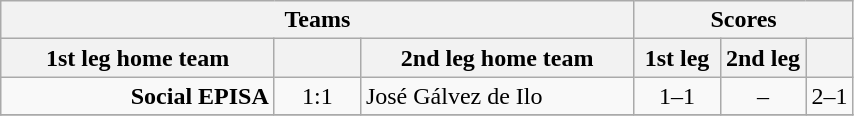<table class="wikitable" style="text-align: center;">
<tr>
<th colspan=3>Teams</th>
<th colspan=3>Scores</th>
</tr>
<tr>
<th width="175">1st leg home team</th>
<th width="50"></th>
<th width="175">2nd leg home team</th>
<th width="50">1st leg</th>
<th width="50">2nd leg</th>
<th></th>
</tr>
<tr>
<td align=right><strong>Social EPISA</strong></td>
<td>1:1</td>
<td align=left>José Gálvez de Ilo</td>
<td>1–1</td>
<td>–</td>
<td>2–1</td>
</tr>
<tr>
</tr>
</table>
